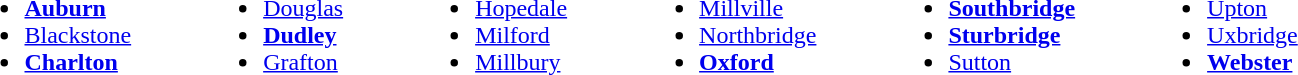<table>
<tr>
<td valign="top"><br><ul><li><strong><a href='#'>Auburn</a></strong></li><li><a href='#'>Blackstone</a></li><li><strong><a href='#'>Charlton</a></strong></li></ul></td>
<td width="40"></td>
<td valign="top"><br><ul><li><a href='#'>Douglas</a></li><li><strong><a href='#'>Dudley</a></strong></li><li><a href='#'>Grafton</a></li></ul></td>
<td width="40"></td>
<td valign="top"><br><ul><li><a href='#'>Hopedale</a></li><li><a href='#'>Milford</a></li><li><a href='#'>Millbury</a></li></ul></td>
<td width="40"></td>
<td valign="top"><br><ul><li><a href='#'>Millville</a></li><li><a href='#'>Northbridge</a></li><li><strong><a href='#'>Oxford</a></strong></li></ul></td>
<td width="40"></td>
<td valign="top"><br><ul><li><strong><a href='#'>Southbridge</a></strong></li><li><strong><a href='#'>Sturbridge</a></strong></li><li><a href='#'>Sutton</a></li></ul></td>
<td width="40"></td>
<td valign="top"><br><ul><li><a href='#'>Upton</a></li><li><a href='#'>Uxbridge</a></li><li><strong><a href='#'>Webster</a></strong></li></ul></td>
<td width="40"></td>
</tr>
</table>
